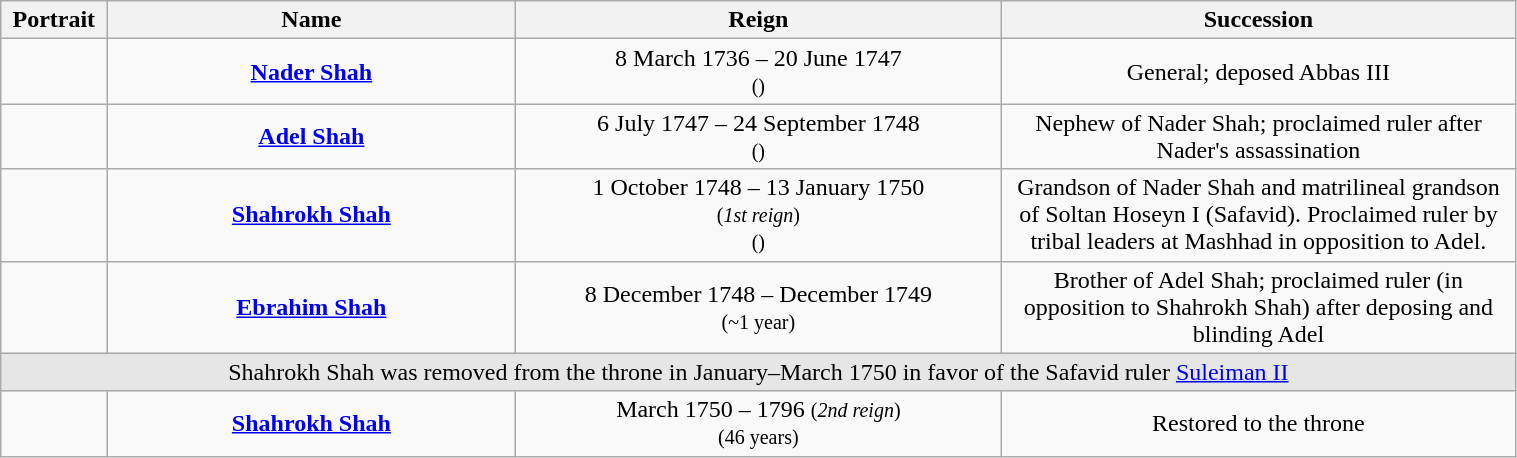<table class="wikitable" style="text-align:center; width:80%;">
<tr>
<th width="7%">Portrait</th>
<th width="27%">Name</th>
<th width="32%">Reign</th>
<th width="34%">Succession</th>
</tr>
<tr>
<td></td>
<td><strong><a href='#'>Nader Shah</a></strong></td>
<td>8 March 1736 – 20 June 1747<br><small>()</small></td>
<td>General; deposed Abbas III</td>
</tr>
<tr>
<td></td>
<td><strong><a href='#'>Adel Shah</a></strong></td>
<td>6 July 1747 – 24 September 1748<br><small>()</small></td>
<td>Nephew of Nader Shah; proclaimed ruler after Nader's assassination</td>
</tr>
<tr>
<td></td>
<td><strong><a href='#'>Shahrokh Shah</a></strong></td>
<td>1 October 1748 – 13 January 1750<br><small>(</small><small><em>1st reign</em>)</small><br><small>()</small></td>
<td>Grandson of Nader Shah and matrilineal grandson of Soltan Hoseyn I (Safavid). Proclaimed ruler by tribal leaders at Mashhad in opposition to Adel.</td>
</tr>
<tr>
<td></td>
<td><strong><a href='#'>Ebrahim Shah</a></strong></td>
<td>8 December 1748 – December 1749<br><small>(~1 year)</small></td>
<td>Brother of Adel Shah; proclaimed ruler (in opposition to Shahrokh Shah) after deposing and blinding Adel</td>
</tr>
<tr>
<td colspan="4" style="background:#E6E6E6;">Shahrokh Shah was removed from the throne in January–March 1750 in favor of the Safavid ruler <a href='#'>Suleiman II</a></td>
</tr>
<tr>
<td></td>
<td><strong><a href='#'>Shahrokh Shah</a></strong></td>
<td>March 1750 – 1796 <small>(<em>2nd reign</em>)</small><br><small>(46 years)</small></td>
<td>Restored to the throne</td>
</tr>
</table>
